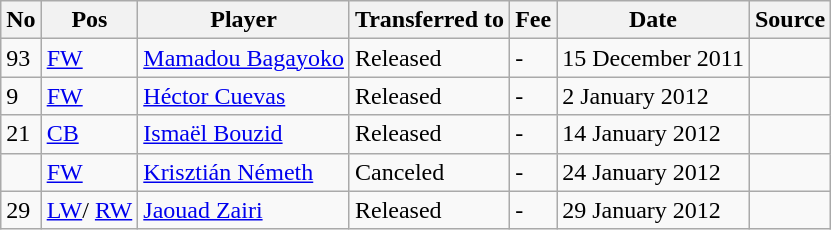<table class="wikitable">
<tr>
<th>No</th>
<th>Pos</th>
<th>Player</th>
<th>Transferred to</th>
<th>Fee</th>
<th>Date</th>
<th>Source</th>
</tr>
<tr>
<td>93</td>
<td><a href='#'>FW</a></td>
<td><a href='#'>Mamadou Bagayoko</a></td>
<td>Released</td>
<td>-</td>
<td>15 December 2011</td>
<td></td>
</tr>
<tr>
<td>9</td>
<td><a href='#'>FW</a></td>
<td><a href='#'>Héctor Cuevas</a></td>
<td>Released</td>
<td>-</td>
<td>2 January 2012</td>
<td></td>
</tr>
<tr>
<td>21</td>
<td><a href='#'>CB</a></td>
<td><a href='#'>Ismaël Bouzid</a></td>
<td>Released</td>
<td>-</td>
<td>14 January 2012</td>
<td></td>
</tr>
<tr>
<td></td>
<td><a href='#'>FW</a></td>
<td><a href='#'>Krisztián Németh</a></td>
<td>Canceled</td>
<td>-</td>
<td>24 January 2012</td>
<td></td>
</tr>
<tr>
<td>29</td>
<td><a href='#'>LW</a>/ <a href='#'>RW</a></td>
<td><a href='#'>Jaouad Zairi</a></td>
<td>Released</td>
<td>-</td>
<td>29 January 2012</td>
<td></td>
</tr>
</table>
